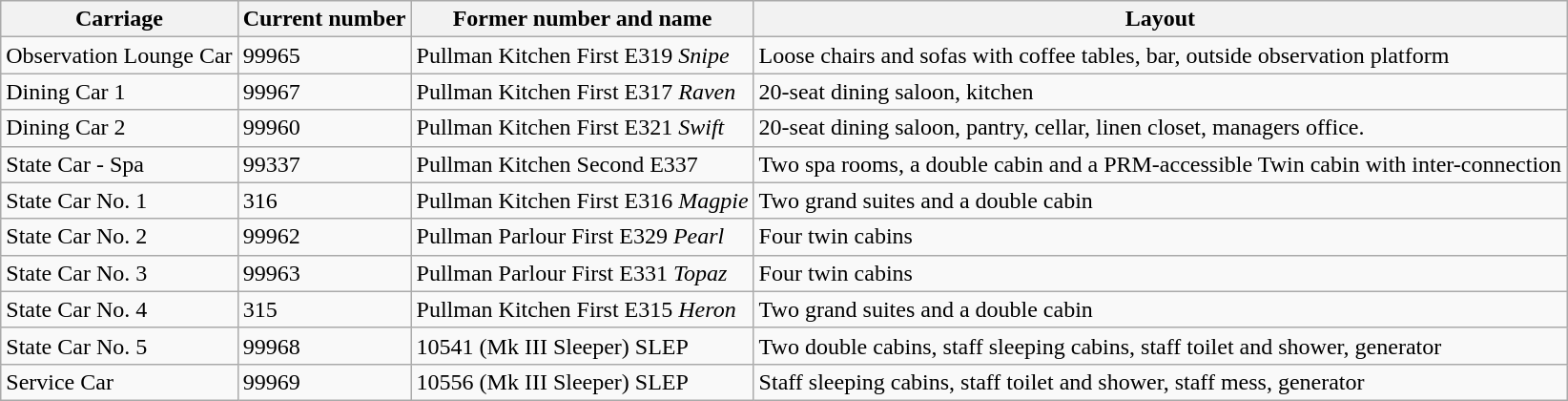<table class="wikitable">
<tr>
<th>Carriage</th>
<th>Current number</th>
<th>Former number and name</th>
<th>Layout</th>
</tr>
<tr>
<td>Observation Lounge Car</td>
<td>99965</td>
<td>Pullman Kitchen First E319 <em>Snipe</em></td>
<td>Loose chairs and sofas with coffee tables, bar, outside observation platform</td>
</tr>
<tr>
<td>Dining Car 1</td>
<td>99967</td>
<td>Pullman Kitchen First E317 <em>Raven</em></td>
<td>20-seat dining saloon, kitchen</td>
</tr>
<tr>
<td>Dining Car 2</td>
<td>99960</td>
<td>Pullman Kitchen First E321 <em>Swift</em></td>
<td>20-seat dining saloon, pantry, cellar, linen closet, managers office.</td>
</tr>
<tr>
<td>State Car - Spa</td>
<td>99337</td>
<td>Pullman Kitchen Second E337</td>
<td>Two spa rooms, a double cabin and a PRM-accessible Twin cabin with inter-connection</td>
</tr>
<tr>
<td>State Car No. 1</td>
<td>316</td>
<td>Pullman Kitchen First E316 <em>Magpie</em></td>
<td>Two grand suites and a double cabin</td>
</tr>
<tr>
<td>State Car No. 2</td>
<td>99962</td>
<td>Pullman Parlour First E329 <em>Pearl</em></td>
<td>Four twin cabins</td>
</tr>
<tr>
<td>State Car No. 3</td>
<td>99963</td>
<td>Pullman Parlour First E331 <em>Topaz</em></td>
<td>Four twin cabins</td>
</tr>
<tr>
<td>State Car No. 4</td>
<td>315</td>
<td>Pullman Kitchen First E315 <em>Heron</em></td>
<td>Two grand suites and a double cabin</td>
</tr>
<tr>
<td>State Car No. 5</td>
<td>99968</td>
<td>10541 (Mk III Sleeper) SLEP</td>
<td>Two double cabins, staff sleeping cabins, staff toilet and shower, generator</td>
</tr>
<tr>
<td>Service Car</td>
<td>99969</td>
<td>10556 (Mk III Sleeper) SLEP</td>
<td>Staff sleeping cabins, staff toilet and shower, staff mess, generator</td>
</tr>
</table>
